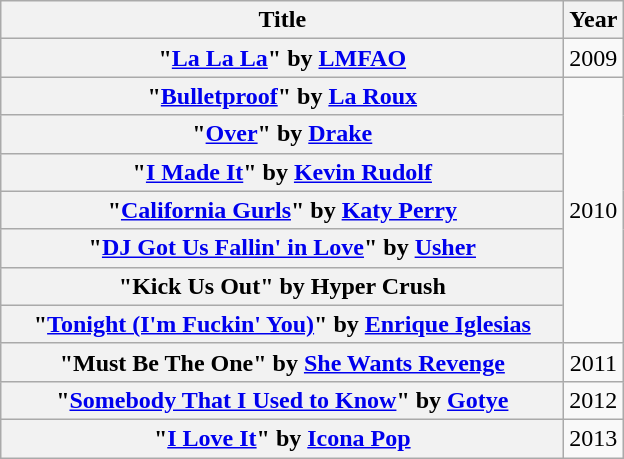<table class="wikitable plainrowheaders" style="text-align:center;">
<tr>
<th scope="col" style="width:23em;">Title</th>
<th scope="col">Year</th>
</tr>
<tr>
<th scope="row">"<a href='#'>La La La</a>" by <a href='#'>LMFAO</a></th>
<td>2009</td>
</tr>
<tr>
<th scope="row">"<a href='#'>Bulletproof</a>" by <a href='#'>La Roux</a></th>
<td rowspan="7">2010</td>
</tr>
<tr>
<th scope="row">"<a href='#'>Over</a>" by <a href='#'>Drake</a></th>
</tr>
<tr>
<th scope="row">"<a href='#'>I Made It</a>" by <a href='#'>Kevin Rudolf</a></th>
</tr>
<tr>
<th scope="row">"<a href='#'>California Gurls</a>" by <a href='#'>Katy Perry</a></th>
</tr>
<tr>
<th scope="row">"<a href='#'>DJ Got Us Fallin' in Love</a>" by <a href='#'>Usher</a><br></th>
</tr>
<tr>
<th scope="row">"Kick Us Out" by Hyper Crush</th>
</tr>
<tr>
<th scope="row">"<a href='#'>Tonight (I'm Fuckin' You)</a>" by <a href='#'>Enrique Iglesias</a><br></th>
</tr>
<tr>
<th scope="row">"Must Be The One" by <a href='#'>She Wants Revenge</a></th>
<td>2011</td>
</tr>
<tr>
<th scope="row">"<a href='#'>Somebody That I Used to Know</a>" by <a href='#'>Gotye</a></th>
<td>2012</td>
</tr>
<tr>
<th scope="row">"<a href='#'>I Love It</a>" by <a href='#'>Icona Pop</a></th>
<td>2013</td>
</tr>
</table>
